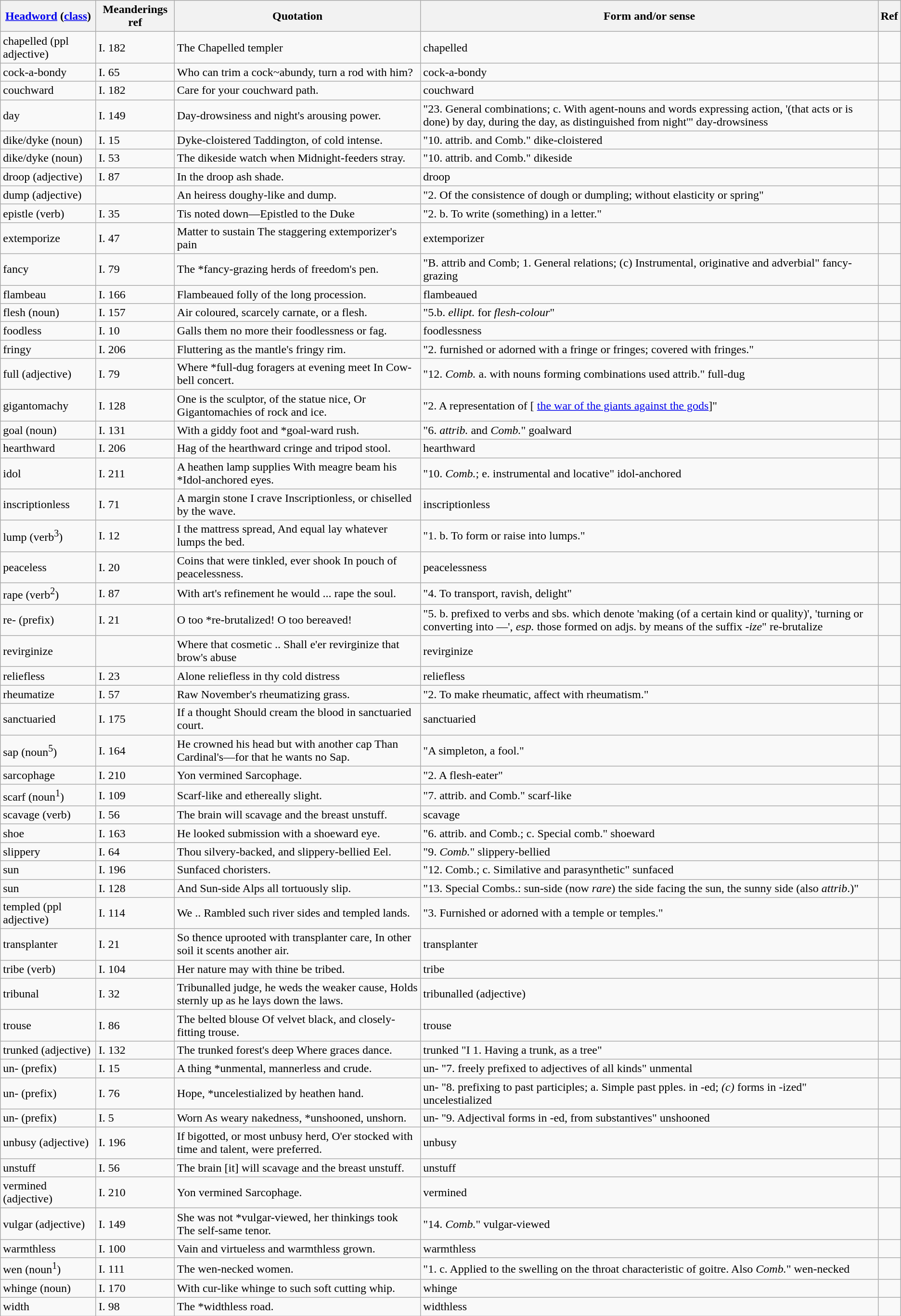<table class="wikitable sortable mw-collapsible mw-collapsed">
<tr>
<th><a href='#'>Headword</a> (<a href='#'>class</a>)</th>
<th>Meanderings ref</th>
<th>Quotation</th>
<th>Form and/or sense</th>
<th>Ref<br></th>
</tr>
<tr>
<td>chapelled (ppl adjective)</td>
<td> I. 182</td>
<td>The Chapelled templer</td>
<td>chapelled</td>
<td></td>
</tr>
<tr>
<td>cock-a-bondy</td>
<td> I. 65</td>
<td>Who can trim a cock~abundy, turn a rod with him?</td>
<td>cock-a-bondy</td>
<td></td>
</tr>
<tr>
<td>couchward</td>
<td> I. 182</td>
<td>Care for your couchward path.</td>
<td>couchward</td>
<td></td>
</tr>
<tr>
<td>day</td>
<td> I. 149</td>
<td>Day-drowsiness and night's arousing power.</td>
<td>"23. General combinations; c.  With agent-nouns and words expressing action, '(that acts or is done) by day, during the day, as distinguished from night'" day-drowsiness</td>
<td></td>
</tr>
<tr>
<td>dike/dyke (noun)</td>
<td> I. 15</td>
<td>Dyke-cloistered Taddington, of cold intense.</td>
<td>"10. attrib. and Comb." dike-cloistered</td>
<td></td>
</tr>
<tr>
<td>dike/dyke (noun)</td>
<td> I. 53</td>
<td>The dikeside watch when Midnight-feeders stray.</td>
<td>"10. attrib. and Comb." dikeside</td>
<td></td>
</tr>
<tr>
<td>droop (adjective)</td>
<td> I. 87</td>
<td>In the droop ash shade.</td>
<td>droop</td>
<td></td>
</tr>
<tr>
<td>dump (adjective)</td>
<td></td>
<td>An heiress doughy-like and dump.</td>
<td>"2. Of the consistence of dough or dumpling; without elasticity or spring"</td>
<td></td>
</tr>
<tr>
<td>epistle (verb)</td>
<td> I. 35</td>
<td>Tis noted down—Epistled to the Duke</td>
<td>"2. b. To write (something) in a letter."</td>
<td></td>
</tr>
<tr>
<td>extemporize</td>
<td> I. 47</td>
<td>Matter to sustain The staggering extemporizer's pain</td>
<td>extemporizer</td>
<td></td>
</tr>
<tr>
<td>fancy</td>
<td> I. 79</td>
<td>The *fancy-grazing herds of freedom's pen.</td>
<td>"B. attrib and Comb; 1. General relations; (c) Instrumental, originative and adverbial" fancy-grazing</td>
<td></td>
</tr>
<tr>
<td>flambeau</td>
<td> I. 166</td>
<td>Flambeaued folly of the long procession.</td>
<td>flambeaued</td>
<td></td>
</tr>
<tr>
<td>flesh (noun)</td>
<td> I. 157</td>
<td>Air coloured, scarcely carnate, or a flesh.</td>
<td>"5.b. <em>ellipt.</em> for <em>flesh-colour</em>"</td>
<td></td>
</tr>
<tr>
<td>foodless</td>
<td> I. 10</td>
<td>Galls them no more their foodlessness or fag.</td>
<td>foodlessness</td>
<td></td>
</tr>
<tr>
<td>fringy</td>
<td> I. 206</td>
<td>Fluttering as the mantle's fringy rim.</td>
<td>"2. furnished or adorned with a fringe or fringes; covered with fringes."</td>
<td></td>
</tr>
<tr>
<td>full (adjective)</td>
<td> I. 79</td>
<td>Where *full-dug foragers at evening meet In Cow-bell concert.</td>
<td>"12. <em>Comb.</em> a. with nouns forming combinations used attrib." full-dug</td>
<td></td>
</tr>
<tr>
<td>gigantomachy</td>
<td> I. 128</td>
<td>One is the sculptor, of the statue nice, Or Gigantomachies of rock and ice.</td>
<td>"2. A representation of [ <a href='#'>the war of the giants against the gods</a>]"</td>
<td></td>
</tr>
<tr>
<td>goal (noun)</td>
<td> I. 131</td>
<td>With a giddy foot and *goal-ward rush.</td>
<td>"6. <em>attrib.</em> and <em>Comb.</em>" goalward</td>
<td></td>
</tr>
<tr>
<td>hearthward</td>
<td> I. 206</td>
<td>Hag of the hearthward cringe and tripod stool.</td>
<td>hearthward</td>
<td></td>
</tr>
<tr>
<td>idol</td>
<td> I. 211</td>
<td>A heathen lamp supplies With meagre beam his *Idol-anchored eyes.</td>
<td>"10. <em>Comb.</em>; e. instrumental and locative" idol-anchored</td>
<td></td>
</tr>
<tr>
<td>inscriptionless</td>
<td> I. 71</td>
<td>A margin stone I crave Inscriptionless, or chiselled by the wave.</td>
<td>inscriptionless</td>
<td></td>
</tr>
<tr>
<td>lump (verb<sup>3</sup>)</td>
<td> I. 12</td>
<td>I the mattress spread, And equal lay whatever lumps the bed.</td>
<td>"1. b. To form or raise into lumps."</td>
<td></td>
</tr>
<tr>
<td>peaceless</td>
<td> I. 20</td>
<td>Coins that were tinkled, ever shook In pouch of peacelessness.</td>
<td>peacelessness</td>
<td></td>
</tr>
<tr>
<td>rape (verb<sup>2</sup>)</td>
<td> I. 87</td>
<td>With art's refinement he would ... rape the soul.</td>
<td>"4. To transport, ravish, delight"</td>
<td></td>
</tr>
<tr>
<td>re- (prefix)</td>
<td> I. 21</td>
<td>O too *re-brutalized! O too bereaved!</td>
<td>"5. b. prefixed to verbs and sbs. which denote 'making (of a certain kind or quality)', 'turning or converting into —', <em>esp.</em> those formed on adjs. by means of the suffix <em>-ize</em>" re-brutalize</td>
<td></td>
</tr>
<tr>
<td>revirginize</td>
<td></td>
<td>Where that cosmetic .. Shall e'er revirginize that brow's abuse</td>
<td>revirginize</td>
<td></td>
</tr>
<tr>
<td>reliefless</td>
<td> I. 23</td>
<td>Alone reliefless in thy cold distress</td>
<td>reliefless</td>
<td></td>
</tr>
<tr>
<td>rheumatize</td>
<td> I. 57</td>
<td>Raw November's rheumatizing grass.</td>
<td>"2. To make rheumatic, affect with rheumatism."</td>
<td></td>
</tr>
<tr>
<td>sanctuaried</td>
<td> I. 175</td>
<td>If a thought Should cream the blood in sanctuaried court.</td>
<td>sanctuaried</td>
<td></td>
</tr>
<tr>
<td>sap (noun<sup>5</sup>)</td>
<td> I. 164</td>
<td>He crowned his head but with another cap Than Cardinal's—for that he wants no Sap.</td>
<td>"A simpleton, a fool."</td>
<td></td>
</tr>
<tr>
<td>sarcophage</td>
<td> I. 210</td>
<td>Yon vermined Sarcophage.</td>
<td>"2. A flesh-eater"</td>
<td></td>
</tr>
<tr>
<td>scarf (noun<sup>1</sup>)</td>
<td> I. 109</td>
<td>Scarf-like and ethereally slight.</td>
<td>"7. attrib. and Comb." scarf-like</td>
<td></td>
</tr>
<tr>
<td>scavage (verb)</td>
<td> I. 56</td>
<td>The brain will scavage and the breast unstuff.</td>
<td>scavage</td>
<td></td>
</tr>
<tr>
<td>shoe</td>
<td> I. 163</td>
<td>He looked submission with a shoeward eye.</td>
<td>"6. attrib. and Comb.; c. Special comb." shoeward</td>
<td></td>
</tr>
<tr>
<td>slippery</td>
<td> I. 64</td>
<td>Thou silvery-backed, and slippery-bellied Eel.</td>
<td>"9. <em>Comb.</em>" slippery-bellied</td>
<td></td>
</tr>
<tr>
<td>sun</td>
<td> I. 196</td>
<td>Sunfaced choristers.</td>
<td>"12. Comb.; c. Similative and parasynthetic" sunfaced</td>
<td></td>
</tr>
<tr>
<td>sun</td>
<td> I. 128</td>
<td>And Sun-side Alps all tortuously slip.</td>
<td>"13. Special Combs.: sun-side (now <em>rare</em>) the side facing the sun, the sunny side (also <em>attrib</em>.)"</td>
<td></td>
</tr>
<tr>
<td>templed (ppl adjective)</td>
<td> I. 114</td>
<td>We .. Rambled such river sides and templed lands.</td>
<td>"3. Furnished or adorned with a temple or temples."</td>
<td></td>
</tr>
<tr>
<td>transplanter</td>
<td> I. 21</td>
<td>So thence uprooted with transplanter care, In other soil it scents another air.</td>
<td>transplanter</td>
<td></td>
</tr>
<tr>
<td>tribe (verb)</td>
<td> I. 104</td>
<td>Her nature may with thine be tribed.</td>
<td>tribe</td>
<td></td>
</tr>
<tr>
<td>tribunal</td>
<td> I. 32</td>
<td>Tribunalled judge, he weds the weaker cause, Holds sternly up as he lays down the laws.</td>
<td>tribunalled (adjective)</td>
<td></td>
</tr>
<tr>
<td>trouse</td>
<td> I. 86</td>
<td>The belted blouse Of velvet black, and closely-fitting trouse.</td>
<td>trouse</td>
<td></td>
</tr>
<tr>
<td>trunked (adjective)</td>
<td> I. 132</td>
<td>The trunked forest's deep Where graces dance.</td>
<td>trunked "I 1. Having a trunk, as a tree"</td>
<td></td>
</tr>
<tr>
<td>un- (prefix)</td>
<td> I. 15</td>
<td>A thing *unmental, mannerless and crude.</td>
<td>un-  "7. freely prefixed to adjectives of all kinds" unmental</td>
<td></td>
</tr>
<tr>
<td>un- (prefix)</td>
<td> I. 76</td>
<td>Hope, *uncelestialized by heathen hand.</td>
<td>un- "8. prefixing to past participles; a. Simple past pples. in -ed; <em>(c)</em> forms in -ized"  uncelestialized</td>
<td></td>
</tr>
<tr>
<td>un- (prefix)</td>
<td> I. 5</td>
<td>Worn As weary nakedness, *unshooned, unshorn.</td>
<td>un- "9. Adjectival forms in -ed, from substantives" unshooned</td>
<td></td>
</tr>
<tr>
<td>unbusy (adjective)</td>
<td> I. 196</td>
<td>If bigotted, or most unbusy herd, O'er stocked with time and talent, were preferred.</td>
<td>unbusy</td>
<td></td>
</tr>
<tr>
<td>unstuff</td>
<td> I. 56</td>
<td>The brain [it] will scavage and the breast unstuff.</td>
<td>unstuff</td>
<td></td>
</tr>
<tr>
<td>vermined (adjective)</td>
<td> I. 210</td>
<td>Yon vermined Sarcophage.</td>
<td>vermined</td>
<td></td>
</tr>
<tr>
<td>vulgar (adjective)</td>
<td> I. 149</td>
<td>She was not *vulgar-viewed, her thinkings took The self-same tenor.</td>
<td>"14. <em>Comb.</em>" vulgar-viewed</td>
<td></td>
</tr>
<tr>
<td>warmthless</td>
<td> I. 100</td>
<td>Vain and virtueless and warmthless grown.</td>
<td>warmthless</td>
<td></td>
</tr>
<tr>
<td>wen (noun<sup>1</sup>)</td>
<td> I. 111</td>
<td>The wen-necked women.</td>
<td>"1. c. Applied to the swelling on the throat characteristic of goitre. Also <em>Comb.</em>" wen-necked</td>
<td></td>
</tr>
<tr>
<td>whinge (noun)</td>
<td> I. 170</td>
<td>With cur-like whinge to such soft cutting whip.</td>
<td>whinge</td>
<td></td>
</tr>
<tr>
<td>width</td>
<td> I. 98</td>
<td>The *widthless road.</td>
<td>widthless</td>
<td></td>
</tr>
</table>
